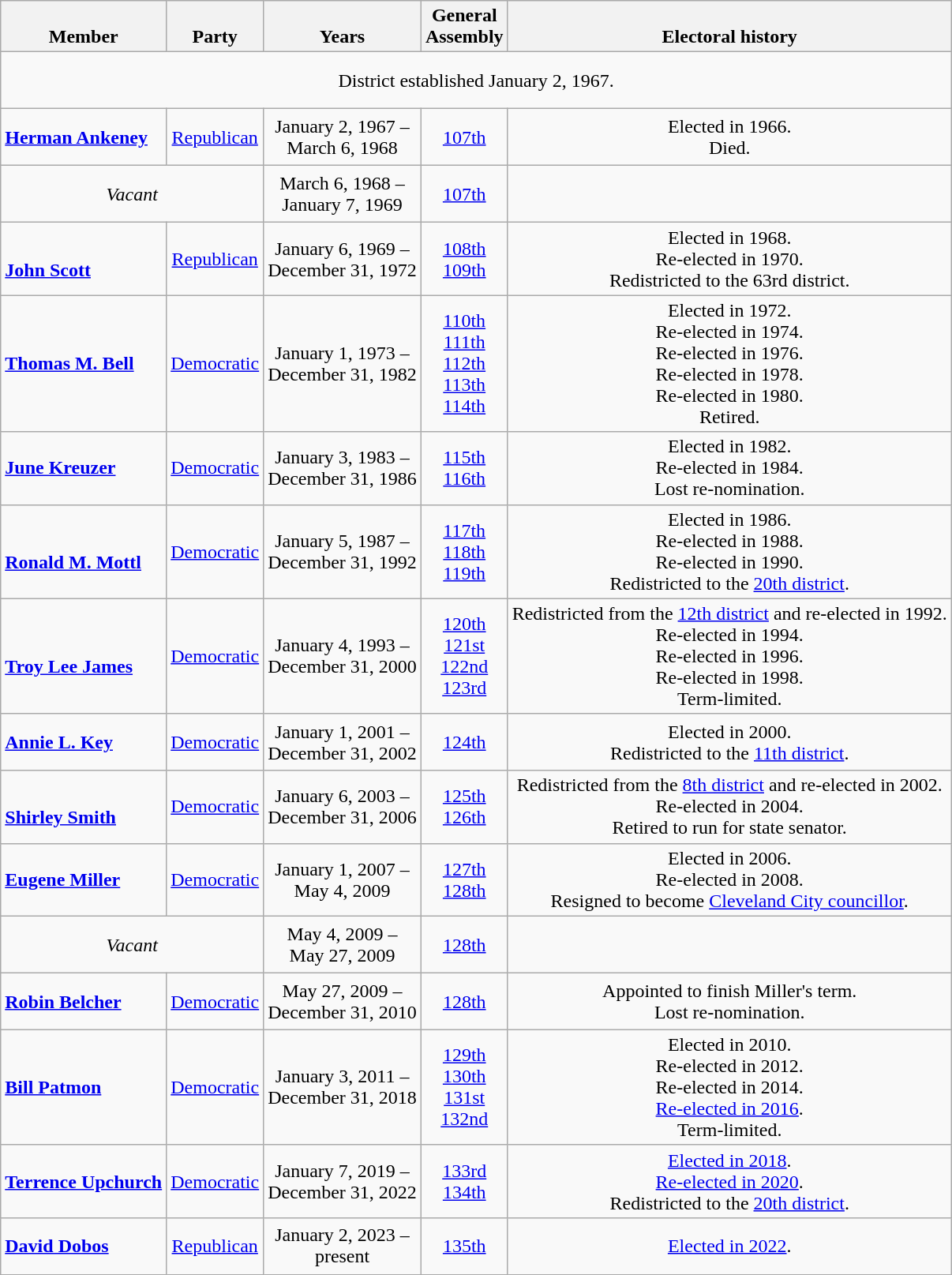<table class=wikitable style="text-align:center">
<tr valign=bottom>
<th>Member</th>
<th>Party</th>
<th>Years</th>
<th>General<br>Assembly</th>
<th>Electoral history</th>
</tr>
<tr style="height:3em">
<td colspan=5>District established January 2, 1967.</td>
</tr>
<tr style="height:3em">
<td align=left><strong><a href='#'>Herman Ankeney</a></strong><br></td>
<td><a href='#'>Republican</a></td>
<td>January 2, 1967 –<br>March 6, 1968</td>
<td><a href='#'>107th</a></td>
<td>Elected in 1966.<br>Died.</td>
</tr>
<tr style="height:3em">
<td colspan=2><em>Vacant</em></td>
<td nowrap>March 6, 1968 –<br>January 7, 1969</td>
<td><a href='#'>107th</a></td>
<td></td>
</tr>
<tr style="height:3em">
<td align=left><br><strong><a href='#'>John Scott</a></strong><br></td>
<td><a href='#'>Republican</a></td>
<td>January 6, 1969 –<br>December 31, 1972</td>
<td><a href='#'>108th</a><br><a href='#'>109th</a></td>
<td>Elected in 1968.<br>Re-elected in 1970.<br>Redistricted to the 63rd district.</td>
</tr>
<tr style="height:3em">
<td align=left><strong><a href='#'>Thomas M. Bell</a></strong><br></td>
<td><a href='#'>Democratic</a></td>
<td>January 1, 1973 –<br>December 31, 1982</td>
<td><a href='#'>110th</a><br><a href='#'>111th</a><br><a href='#'>112th</a><br><a href='#'>113th</a><br><a href='#'>114th</a></td>
<td>Elected in 1972.<br>Re-elected in 1974.<br>Re-elected in 1976.<br>Re-elected in 1978.<br>Re-elected in 1980.<br>Retired.</td>
</tr>
<tr style="height:3em">
<td align=left><strong><a href='#'>June Kreuzer</a></strong><br></td>
<td><a href='#'>Democratic</a></td>
<td>January 3, 1983 –<br>December 31, 1986</td>
<td><a href='#'>115th</a><br><a href='#'>116th</a></td>
<td>Elected in 1982.<br>Re-elected in 1984.<br>Lost re-nomination.</td>
</tr>
<tr style="height:3em">
<td align=left><br><strong><a href='#'>Ronald M. Mottl</a></strong><br></td>
<td><a href='#'>Democratic</a></td>
<td>January 5, 1987 –<br>December 31, 1992</td>
<td><a href='#'>117th</a><br><a href='#'>118th</a><br><a href='#'>119th</a></td>
<td>Elected in 1986.<br>Re-elected in 1988.<br>Re-elected in 1990.<br>Redistricted to the <a href='#'>20th district</a>.</td>
</tr>
<tr style="height:3em">
<td align=left><br><strong><a href='#'>Troy Lee James</a></strong><br></td>
<td><a href='#'>Democratic</a></td>
<td>January 4, 1993 –<br>December 31, 2000</td>
<td><a href='#'>120th</a><br><a href='#'>121st</a><br><a href='#'>122nd</a><br><a href='#'>123rd</a></td>
<td>Redistricted from the <a href='#'>12th district</a> and re-elected in 1992.<br>Re-elected in 1994.<br>Re-elected in 1996.<br>Re-elected in 1998.<br>Term-limited.</td>
</tr>
<tr style="height:3em">
<td align=left><strong><a href='#'>Annie L. Key</a></strong><br></td>
<td><a href='#'>Democratic</a></td>
<td>January 1, 2001 –<br>December 31, 2002</td>
<td><a href='#'>124th</a></td>
<td>Elected in 2000.<br>Redistricted to the <a href='#'>11th district</a>.</td>
</tr>
<tr style="height:3em">
<td align=left><br><strong><a href='#'>Shirley Smith</a></strong><br></td>
<td><a href='#'>Democratic</a></td>
<td>January 6, 2003 –<br>December 31, 2006</td>
<td><a href='#'>125th</a><br><a href='#'>126th</a></td>
<td>Redistricted from the <a href='#'>8th district</a> and re-elected in 2002.<br>Re-elected in 2004.<br>Retired to run for state senator.</td>
</tr>
<tr style="height:3em">
<td align=left><strong><a href='#'>Eugene Miller</a></strong><br></td>
<td><a href='#'>Democratic</a></td>
<td>January 1, 2007 –<br>May 4, 2009</td>
<td><a href='#'>127th</a><br><a href='#'>128th</a></td>
<td>Elected in 2006.<br>Re-elected in 2008.<br>Resigned to become <a href='#'>Cleveland City councillor</a>.</td>
</tr>
<tr style="height:3em">
<td colspan=2><em>Vacant</em></td>
<td nowrap>May 4, 2009 –<br>May 27, 2009</td>
<td><a href='#'>128th</a></td>
<td></td>
</tr>
<tr style="height:3em">
<td align=left><strong><a href='#'>Robin Belcher</a></strong><br></td>
<td><a href='#'>Democratic</a></td>
<td>May 27, 2009 –<br>December 31, 2010</td>
<td><a href='#'>128th</a></td>
<td>Appointed to finish Miller's term.<br>Lost re-nomination.</td>
</tr>
<tr style="height:3em">
<td align=left><strong><a href='#'>Bill Patmon</a></strong><br></td>
<td><a href='#'>Democratic</a></td>
<td>January 3, 2011 –<br>December 31, 2018</td>
<td><a href='#'>129th</a><br><a href='#'>130th</a><br><a href='#'>131st</a><br><a href='#'>132nd</a></td>
<td>Elected in 2010.<br>Re-elected in 2012.<br>Re-elected in 2014.<br><a href='#'>Re-elected in 2016</a>.<br>Term-limited.</td>
</tr>
<tr style="height:3em">
<td align=left><strong><a href='#'>Terrence Upchurch</a></strong><br></td>
<td><a href='#'>Democratic</a></td>
<td>January 7, 2019 –<br>December 31, 2022</td>
<td><a href='#'>133rd</a><br><a href='#'>134th</a></td>
<td><a href='#'>Elected in 2018</a>.<br><a href='#'>Re-elected in 2020</a>.<br>Redistricted to the <a href='#'>20th district</a>.</td>
</tr>
<tr style="height:3em">
<td align=left><strong><a href='#'>David Dobos</a></strong><br></td>
<td><a href='#'>Republican</a></td>
<td>January 2, 2023 –<br>present</td>
<td><a href='#'>135th</a></td>
<td><a href='#'>Elected in 2022</a>.</td>
</tr>
</table>
